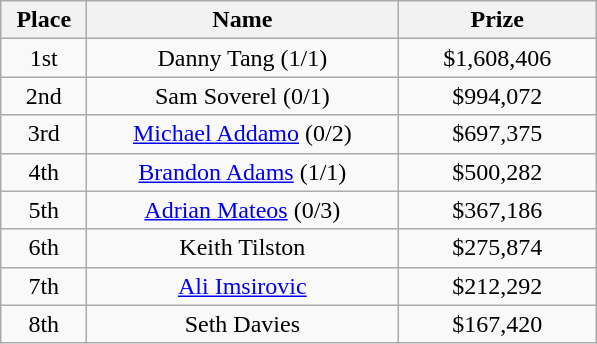<table class="wikitable">
<tr>
<th width="50">Place</th>
<th width="200">Name</th>
<th width="125">Prize</th>
</tr>
<tr>
<td align = "center">1st</td>
<td align = "center">Danny Tang (1/1)</td>
<td align = "center">$1,608,406</td>
</tr>
<tr>
<td align = "center">2nd</td>
<td align = "center">Sam Soverel (0/1)</td>
<td align = "center">$994,072</td>
</tr>
<tr>
<td align = "center">3rd</td>
<td align = "center"><a href='#'>Michael Addamo</a> (0/2)</td>
<td align = "center">$697,375</td>
</tr>
<tr>
<td align = "center">4th</td>
<td align = "center"><a href='#'>Brandon Adams</a> (1/1)</td>
<td align = "center">$500,282</td>
</tr>
<tr>
<td align = "center">5th</td>
<td align = "center"><a href='#'>Adrian Mateos</a> (0/3)</td>
<td align = "center">$367,186</td>
</tr>
<tr>
<td align = "center">6th</td>
<td align = "center">Keith Tilston</td>
<td align = "center">$275,874</td>
</tr>
<tr>
<td align = "center">7th</td>
<td align = "center"><a href='#'>Ali Imsirovic</a></td>
<td align = "center">$212,292</td>
</tr>
<tr>
<td align = "center">8th</td>
<td align = "center">Seth Davies</td>
<td align = "center">$167,420</td>
</tr>
</table>
